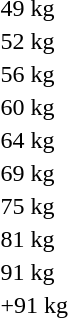<table>
<tr>
<td rowspan=2>49 kg<br></td>
<td rowspan=2></td>
<td rowspan=2></td>
<td></td>
</tr>
<tr>
<td></td>
</tr>
<tr>
<td rowspan=2>52 kg<br></td>
<td rowspan=2></td>
<td rowspan=2></td>
<td></td>
</tr>
<tr>
<td></td>
</tr>
<tr>
<td rowspan=2>56 kg<br></td>
<td rowspan=2></td>
<td rowspan=2></td>
<td></td>
</tr>
<tr>
<td></td>
</tr>
<tr>
<td rowspan=2>60 kg<br></td>
<td rowspan=2></td>
<td rowspan=2></td>
<td></td>
</tr>
<tr>
<td></td>
</tr>
<tr>
<td rowspan=2>64 kg<br></td>
<td rowspan=2></td>
<td rowspan=2></td>
<td></td>
</tr>
<tr>
<td></td>
</tr>
<tr>
<td rowspan=2>69 kg<br></td>
<td rowspan=2></td>
<td rowspan=2></td>
<td></td>
</tr>
<tr>
<td></td>
</tr>
<tr>
<td rowspan=2>75 kg<br></td>
<td rowspan=2></td>
<td rowspan=2></td>
<td></td>
</tr>
<tr>
<td></td>
</tr>
<tr>
<td rowspan=2>81 kg<br></td>
<td rowspan=2></td>
<td rowspan=2></td>
<td></td>
</tr>
<tr>
<td></td>
</tr>
<tr>
<td rowspan=2>91 kg<br></td>
<td rowspan=2></td>
<td rowspan=2></td>
<td></td>
</tr>
<tr>
<td></td>
</tr>
<tr>
<td rowspan=2>+91 kg<br></td>
<td rowspan=2></td>
<td rowspan=2></td>
<td></td>
</tr>
<tr>
<td></td>
</tr>
</table>
